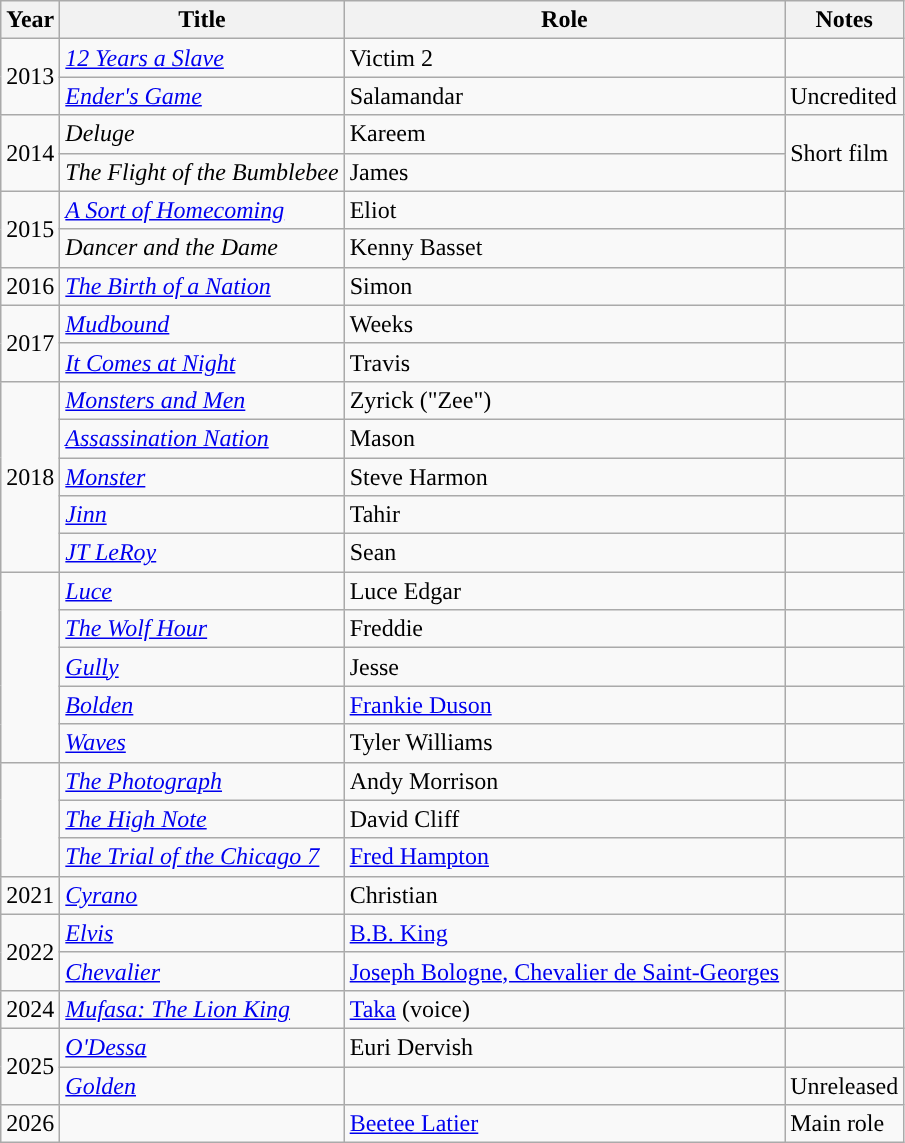<table class="wikitable sortable">
<tr>
<th>Year</th>
<th>Title</th>
<th>Role</th>
<th>Notes</th>
</tr>
<tr>
<td rowspan=2>2013</td>
<td><em><a href='#'>12 Years a Slave</a></em></td>
<td>Victim 2</td>
<td></td>
</tr>
<tr>
<td><em><a href='#'>Ender's Game</a></em></td>
<td>Salamandar</td>
<td>Uncredited</td>
</tr>
<tr>
<td rowspan=2>2014</td>
<td><em>Deluge</em></td>
<td>Kareem</td>
<td rowspan=2>Short film</td>
</tr>
<tr>
<td><em>The Flight of the Bumblebee</em></td>
<td>James</td>
</tr>
<tr>
<td rowspan=2>2015</td>
<td><em><a href='#'>A Sort of Homecoming</a></em></td>
<td>Eliot</td>
<td></td>
</tr>
<tr>
<td><em>Dancer and the Dame</em></td>
<td>Kenny Basset</td>
<td></td>
</tr>
<tr>
<td>2016</td>
<td><em><a href='#'>The Birth of a Nation</a></em></td>
<td>Simon</td>
<td></td>
</tr>
<tr>
<td rowspan=2>2017</td>
<td><em><a href='#'>Mudbound</a></em></td>
<td>Weeks</td>
<td></td>
</tr>
<tr>
<td><em><a href='#'>It Comes at Night</a></em></td>
<td>Travis</td>
<td></td>
</tr>
<tr>
<td rowspan=5>2018</td>
<td><em><a href='#'>Monsters and Men</a></em></td>
<td>Zyrick ("Zee")</td>
<td></td>
</tr>
<tr>
<td><em><a href='#'>Assassination Nation</a></em></td>
<td>Mason</td>
<td></td>
</tr>
<tr>
<td><em><a href='#'>Monster</a></em></td>
<td>Steve Harmon</td>
<td></td>
</tr>
<tr>
<td><em><a href='#'>Jinn</a></em></td>
<td>Tahir</td>
<td></td>
</tr>
<tr>
<td><em><a href='#'>JT LeRoy</a></em></td>
<td>Sean</td>
<td></td>
</tr>
<tr>
<td rowspan="5"></td>
<td><em><a href='#'>Luce</a></em></td>
<td>Luce Edgar</td>
<td></td>
</tr>
<tr>
<td><em><a href='#'>The Wolf Hour</a></em></td>
<td>Freddie</td>
<td></td>
</tr>
<tr>
<td><em><a href='#'>Gully</a></em></td>
<td>Jesse</td>
<td></td>
</tr>
<tr>
<td><em><a href='#'>Bolden</a></em></td>
<td><a href='#'>Frankie Duson</a></td>
<td></td>
</tr>
<tr>
<td><em><a href='#'>Waves</a></em></td>
<td>Tyler Williams</td>
<td></td>
</tr>
<tr>
<td rowspan="3”"></td>
<td><em><a href='#'>The Photograph</a></em></td>
<td>Andy Morrison</td>
<td></td>
</tr>
<tr>
<td><em><a href='#'>The High Note</a></em></td>
<td>David Cliff</td>
<td></td>
</tr>
<tr>
<td><em><a href='#'>The Trial of the Chicago 7</a></em></td>
<td><a href='#'>Fred Hampton</a></td>
<td></td>
</tr>
<tr>
<td>2021</td>
<td><em><a href='#'>Cyrano</a></em></td>
<td>Christian</td>
<td></td>
</tr>
<tr>
<td rowspan=2>2022</td>
<td><em><a href='#'>Elvis</a></em></td>
<td><a href='#'>B.B. King</a></td>
<td></td>
</tr>
<tr>
<td><em><a href='#'>Chevalier</a></em></td>
<td><a href='#'>Joseph Bologne, Chevalier de Saint-Georges</a></td>
<td></td>
</tr>
<tr>
<td>2024</td>
<td><em><a href='#'>Mufasa: The Lion King</a></em></td>
<td><a href='#'>Taka</a> (voice)</td>
<td></td>
</tr>
<tr>
<td rowspan=2>2025</td>
<td><em><a href='#'>O'Dessa</a></em></td>
<td>Euri Dervish</td>
<td></td>
</tr>
<tr>
<td><em><a href='#'>Golden</a></em></td>
<td></td>
<td>Unreleased</td>
</tr>
<tr>
<td>2026</td>
<td></td>
<td><a href='#'>Beetee Latier</a></td>
<td>Main role</td>
</tr>
</table>
